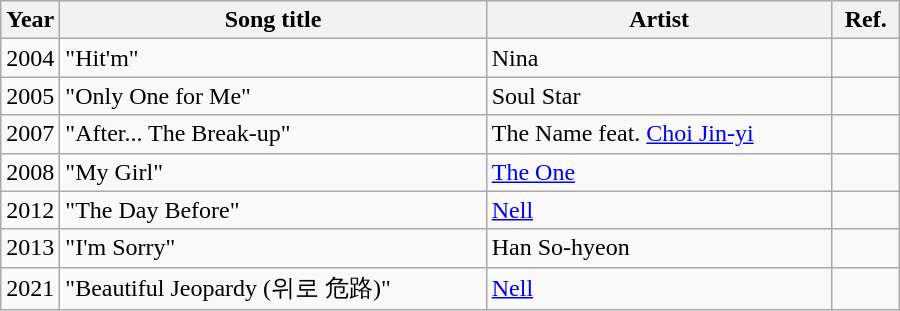<table class="wikitable" style="width:600px">
<tr>
<th width="10">Year</th>
<th>Song title</th>
<th>Artist</th>
<th>Ref.</th>
</tr>
<tr>
<td>2004</td>
<td>"Hit'm"</td>
<td>Nina</td>
<td></td>
</tr>
<tr>
<td>2005</td>
<td>"Only One for Me"</td>
<td>Soul Star</td>
<td></td>
</tr>
<tr>
<td>2007</td>
<td>"After... The Break-up" </td>
<td>The Name feat. <a href='#'>Choi Jin-yi</a></td>
<td></td>
</tr>
<tr>
<td>2008</td>
<td>"My Girl"</td>
<td><a href='#'>The One</a></td>
<td></td>
</tr>
<tr>
<td>2012</td>
<td>"The Day Before" </td>
<td><a href='#'>Nell</a></td>
<td></td>
</tr>
<tr>
<td>2013</td>
<td>"I'm Sorry"</td>
<td>Han So-hyeon</td>
<td></td>
</tr>
<tr>
<td>2021</td>
<td>"Beautiful Jeopardy (위로 危路)"</td>
<td><a href='#'>Nell</a></td>
<td></td>
</tr>
</table>
